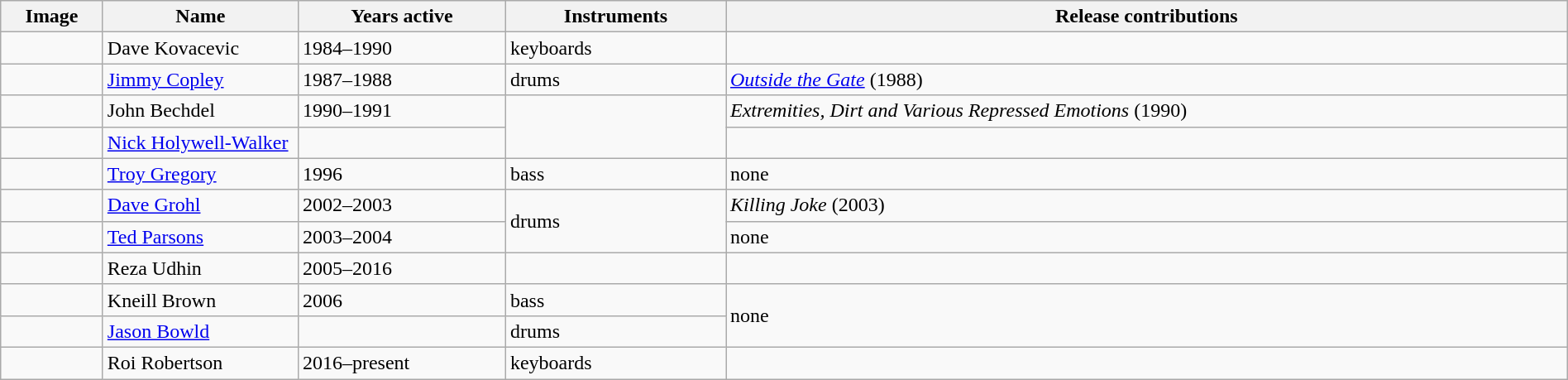<table class="wikitable" width="100%" border="1">
<tr>
<th width="75">Image</th>
<th width="150">Name</th>
<th width="160">Years active</th>
<th width="170">Instruments</th>
<th>Release contributions</th>
</tr>
<tr>
<td></td>
<td>Dave Kovacevic</td>
<td>1984–1990</td>
<td>keyboards</td>
<td></td>
</tr>
<tr>
<td></td>
<td><a href='#'>Jimmy Copley</a></td>
<td>1987–1988 </td>
<td>drums</td>
<td><em><a href='#'>Outside the Gate</a></em> (1988)</td>
</tr>
<tr>
<td></td>
<td>John Bechdel</td>
<td>1990–1991</td>
<td rowspan="2"></td>
<td><em>Extremities, Dirt and Various Repressed Emotions</em> (1990)</td>
</tr>
<tr>
<td></td>
<td><a href='#'>Nick Holywell-Walker</a></td>
<td></td>
<td></td>
</tr>
<tr>
<td></td>
<td><a href='#'>Troy Gregory</a></td>
<td>1996</td>
<td>bass</td>
<td>none</td>
</tr>
<tr>
<td></td>
<td><a href='#'>Dave Grohl</a></td>
<td>2002–2003</td>
<td rowspan="2">drums</td>
<td><em>Killing Joke</em> (2003)</td>
</tr>
<tr>
<td></td>
<td><a href='#'>Ted Parsons</a></td>
<td>2003–2004</td>
<td>none</td>
</tr>
<tr>
<td></td>
<td>Reza Udhin</td>
<td>2005–2016</td>
<td></td>
<td></td>
</tr>
<tr>
<td></td>
<td>Kneill Brown</td>
<td>2006</td>
<td>bass</td>
<td rowspan="2">none</td>
</tr>
<tr>
<td></td>
<td><a href='#'>Jason Bowld</a></td>
<td></td>
<td>drums</td>
</tr>
<tr>
<td></td>
<td>Roi Robertson</td>
<td>2016–present</td>
<td>keyboards</td>
<td></td>
</tr>
</table>
